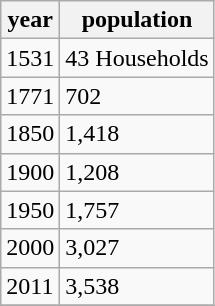<table class="wikitable">
<tr>
<th>year</th>
<th>population</th>
</tr>
<tr>
<td>1531</td>
<td>43 Households</td>
</tr>
<tr>
<td>1771</td>
<td>702</td>
</tr>
<tr>
<td>1850</td>
<td>1,418</td>
</tr>
<tr>
<td>1900</td>
<td>1,208</td>
</tr>
<tr>
<td>1950</td>
<td>1,757</td>
</tr>
<tr>
<td>2000</td>
<td>3,027</td>
</tr>
<tr>
<td>2011</td>
<td>3,538</td>
</tr>
<tr>
</tr>
</table>
